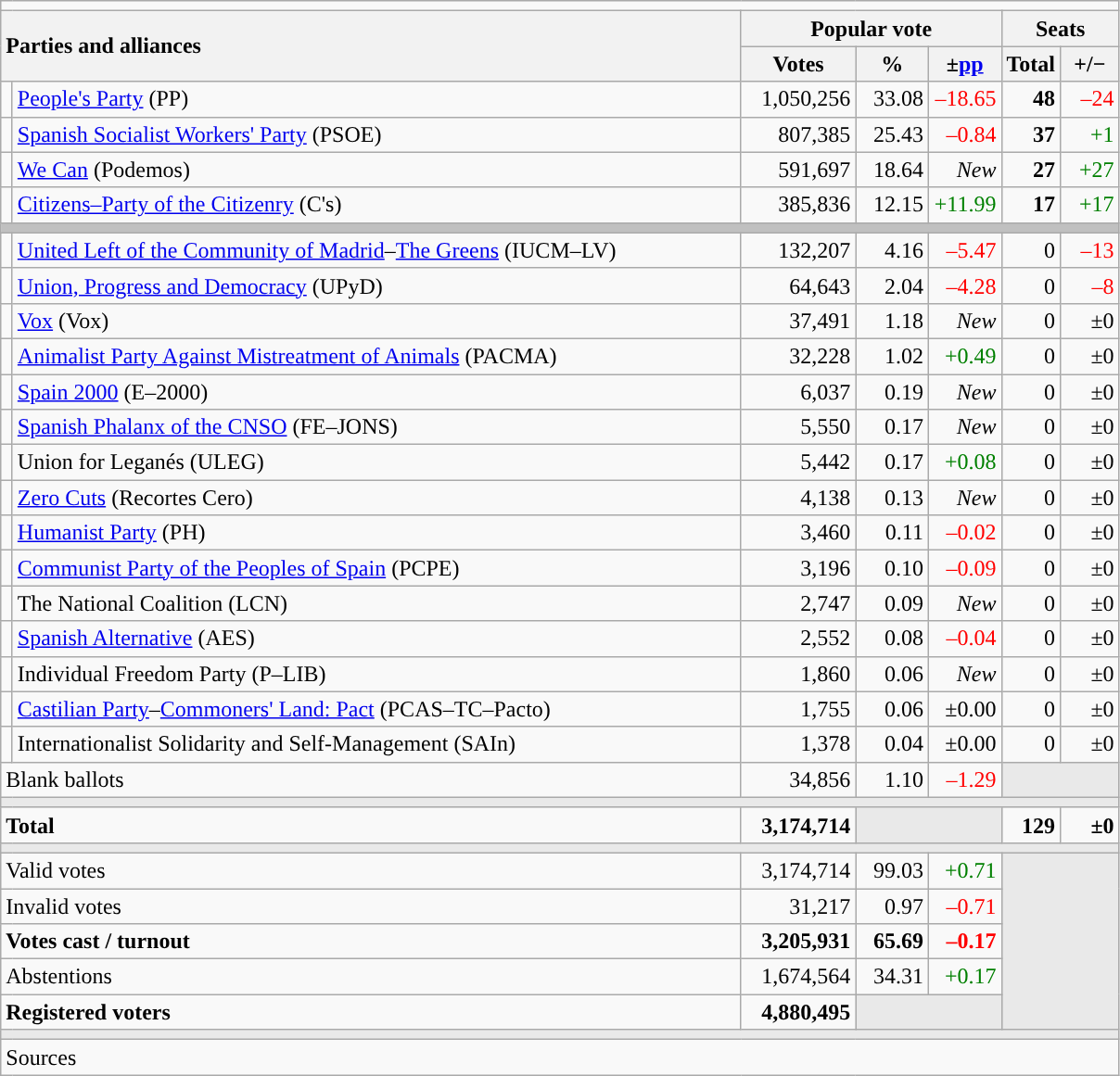<table class="wikitable" style="text-align:right;">
<tr>
<td colspan="7"></td>
</tr>
<tr>
<th style="text-align:left;" rowspan="2" colspan="2" width="525">Parties and alliances</th>
<th colspan="3">Popular vote</th>
<th colspan="2">Seats</th>
</tr>
<tr>
<th width="75">Votes</th>
<th width="45">%</th>
<th width="45">±<a href='#'>pp</a></th>
<th width="35">Total</th>
<th width="35">+/−</th>
</tr>
<tr>
<td width="1" style="color:inherit;background:"></td>
<td align="left"><a href='#'>People's Party</a> (PP)</td>
<td>1,050,256</td>
<td>33.08</td>
<td style="color:red;">–18.65</td>
<td><strong>48</strong></td>
<td style="color:red;">–24</td>
</tr>
<tr>
<td style="color:inherit;background:"></td>
<td align="left"><a href='#'>Spanish Socialist Workers' Party</a> (PSOE)</td>
<td>807,385</td>
<td>25.43</td>
<td style="color:red;">–0.84</td>
<td><strong>37</strong></td>
<td style="color:green;">+1</td>
</tr>
<tr>
<td style="color:inherit;background:"></td>
<td align="left"><a href='#'>We Can</a> (Podemos)</td>
<td>591,697</td>
<td>18.64</td>
<td><em>New</em></td>
<td><strong>27</strong></td>
<td style="color:green;">+27</td>
</tr>
<tr>
<td style="color:inherit;background:"></td>
<td align="left"><a href='#'>Citizens–Party of the Citizenry</a> (C's)</td>
<td>385,836</td>
<td>12.15</td>
<td style="color:green;">+11.99</td>
<td><strong>17</strong></td>
<td style="color:green;">+17</td>
</tr>
<tr>
<td colspan="7" bgcolor="#C0C0C0"></td>
</tr>
<tr>
<td style="color:inherit;background:"></td>
<td align="left"><a href='#'>United Left of the Community of Madrid</a>–<a href='#'>The Greens</a> (IUCM–LV)</td>
<td>132,207</td>
<td>4.16</td>
<td style="color:red;">–5.47</td>
<td>0</td>
<td style="color:red;">–13</td>
</tr>
<tr>
<td style="color:inherit;background:"></td>
<td align="left"><a href='#'>Union, Progress and Democracy</a> (UPyD)</td>
<td>64,643</td>
<td>2.04</td>
<td style="color:red;">–4.28</td>
<td>0</td>
<td style="color:red;">–8</td>
</tr>
<tr>
<td style="color:inherit;background:"></td>
<td align="left"><a href='#'>Vox</a> (Vox)</td>
<td>37,491</td>
<td>1.18</td>
<td><em>New</em></td>
<td>0</td>
<td>±0</td>
</tr>
<tr>
<td style="color:inherit;background:"></td>
<td align="left"><a href='#'>Animalist Party Against Mistreatment of Animals</a> (PACMA)</td>
<td>32,228</td>
<td>1.02</td>
<td style="color:green;">+0.49</td>
<td>0</td>
<td>±0</td>
</tr>
<tr>
<td style="color:inherit;background:"></td>
<td align="left"><a href='#'>Spain 2000</a> (E–2000)</td>
<td>6,037</td>
<td>0.19</td>
<td><em>New</em></td>
<td>0</td>
<td>±0</td>
</tr>
<tr>
<td style="color:inherit;background:"></td>
<td align="left"><a href='#'>Spanish Phalanx of the CNSO</a> (FE–JONS)</td>
<td>5,550</td>
<td>0.17</td>
<td><em>New</em></td>
<td>0</td>
<td>±0</td>
</tr>
<tr>
<td style="color:inherit;background:"></td>
<td align="left">Union for Leganés (ULEG)</td>
<td>5,442</td>
<td>0.17</td>
<td style="color:green;">+0.08</td>
<td>0</td>
<td>±0</td>
</tr>
<tr>
<td style="color:inherit;background:"></td>
<td align="left"><a href='#'>Zero Cuts</a> (Recortes Cero)</td>
<td>4,138</td>
<td>0.13</td>
<td><em>New</em></td>
<td>0</td>
<td>±0</td>
</tr>
<tr>
<td style="color:inherit;background:"></td>
<td align="left"><a href='#'>Humanist Party</a> (PH)</td>
<td>3,460</td>
<td>0.11</td>
<td style="color:red;">–0.02</td>
<td>0</td>
<td>±0</td>
</tr>
<tr>
<td style="color:inherit;background:"></td>
<td align="left"><a href='#'>Communist Party of the Peoples of Spain</a> (PCPE)</td>
<td>3,196</td>
<td>0.10</td>
<td style="color:red;">–0.09</td>
<td>0</td>
<td>±0</td>
</tr>
<tr>
<td style="color:inherit;background:"></td>
<td align="left">The National Coalition (LCN)</td>
<td>2,747</td>
<td>0.09</td>
<td><em>New</em></td>
<td>0</td>
<td>±0</td>
</tr>
<tr>
<td style="color:inherit;background:"></td>
<td align="left"><a href='#'>Spanish Alternative</a> (AES)</td>
<td>2,552</td>
<td>0.08</td>
<td style="color:red;">–0.04</td>
<td>0</td>
<td>±0</td>
</tr>
<tr>
<td style="color:inherit;background:"></td>
<td align="left">Individual Freedom Party (P–LIB)</td>
<td>1,860</td>
<td>0.06</td>
<td><em>New</em></td>
<td>0</td>
<td>±0</td>
</tr>
<tr>
<td style="color:inherit;background:"></td>
<td align="left"><a href='#'>Castilian Party</a>–<a href='#'>Commoners' Land: Pact</a> (PCAS–TC–Pacto)</td>
<td>1,755</td>
<td>0.06</td>
<td>±0.00</td>
<td>0</td>
<td>±0</td>
</tr>
<tr>
<td style="color:inherit;background:"></td>
<td align="left">Internationalist Solidarity and Self-Management (SAIn)</td>
<td>1,378</td>
<td>0.04</td>
<td>±0.00</td>
<td>0</td>
<td>±0</td>
</tr>
<tr>
<td align="left" colspan="2">Blank ballots</td>
<td>34,856</td>
<td>1.10</td>
<td style="color:red;">–1.29</td>
<td bgcolor="#E9E9E9" colspan="2"></td>
</tr>
<tr>
<td colspan="7" bgcolor="#E9E9E9"></td>
</tr>
<tr style="font-weight:bold;">
<td align="left" colspan="2">Total</td>
<td>3,174,714</td>
<td bgcolor="#E9E9E9" colspan="2"></td>
<td>129</td>
<td>±0</td>
</tr>
<tr>
<td colspan="7" bgcolor="#E9E9E9"></td>
</tr>
<tr>
<td align="left" colspan="2">Valid votes</td>
<td>3,174,714</td>
<td>99.03</td>
<td style="color:green;">+0.71</td>
<td bgcolor="#E9E9E9" colspan="2" rowspan="5"></td>
</tr>
<tr>
<td align="left" colspan="2">Invalid votes</td>
<td>31,217</td>
<td>0.97</td>
<td style="color:red;">–0.71</td>
</tr>
<tr style="font-weight:bold;">
<td align="left" colspan="2">Votes cast / turnout</td>
<td>3,205,931</td>
<td>65.69</td>
<td style="color:red;">–0.17</td>
</tr>
<tr>
<td align="left" colspan="2">Abstentions</td>
<td>1,674,564</td>
<td>34.31</td>
<td style="color:green;">+0.17</td>
</tr>
<tr style="font-weight:bold;">
<td align="left" colspan="2">Registered voters</td>
<td>4,880,495</td>
<td bgcolor="#E9E9E9" colspan="2"></td>
</tr>
<tr>
<td colspan="7" bgcolor="#E9E9E9"></td>
</tr>
<tr>
<td align="left" colspan="7">Sources</td>
</tr>
</table>
